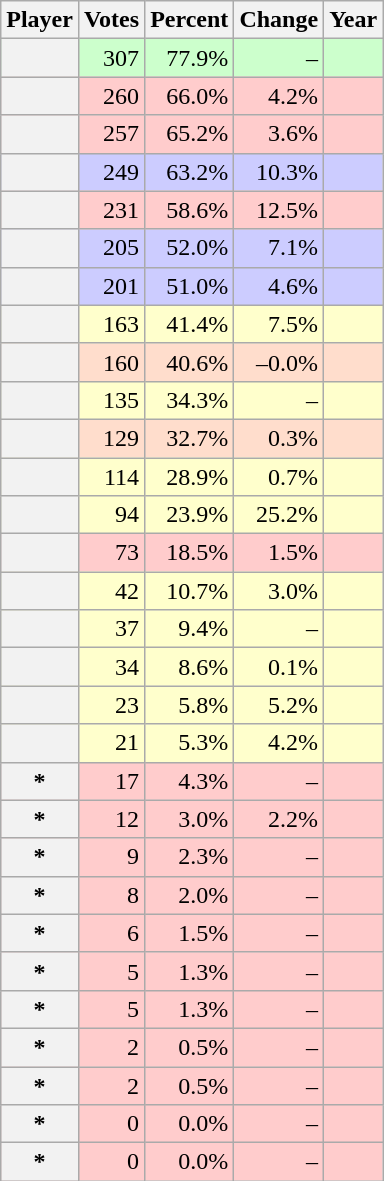<table class="wikitable sortable plainrowheaders">
<tr>
<th scope="col">Player</th>
<th scope="col" data-sort-type=number>Votes</th>
<th scope="col" data-sort-type=number>Percent</th>
<th scope="col">Change</th>
<th scope="col" data-sort-type=number>Year</th>
</tr>
<tr bgcolor=ccffcc>
<th scope="row"><strong><em></em></strong></th>
<td align=right>307</td>
<td align=right>77.9%</td>
<td align=right>–</td>
<td align=right></td>
</tr>
<tr bgcolor=ffcccc>
<th scope="row"></th>
<td align="right">260</td>
<td align="right">66.0%</td>
<td align="right">4.2%</td>
<td align="right"></td>
</tr>
<tr bgcolor=ffcccc>
<th scope="row"></th>
<td align="right">257</td>
<td align="right">65.2%</td>
<td align="right">3.6%</td>
<td align="right"></td>
</tr>
<tr bgcolor=ccccff>
<th scope="row"><em></em></th>
<td align="right">249</td>
<td align="right">63.2%</td>
<td align="right">10.3%</td>
<td align="right"></td>
</tr>
<tr bgcolor=ffcccc>
<th scope="row"></th>
<td align="right">231</td>
<td align="right">58.6%</td>
<td align="right">12.5%</td>
<td align="right"></td>
</tr>
<tr bgcolor=ccccff>
<th scope="row"><em></em></th>
<td align="right">205</td>
<td align="right">52.0%</td>
<td align="right">7.1%</td>
<td align="right"></td>
</tr>
<tr bgcolor=ccccff>
<th scope="row"><em></em></th>
<td align="right">201</td>
<td align="right">51.0%</td>
<td align="right">4.6%</td>
<td align="right"></td>
</tr>
<tr bgcolor=ffffcc>
<th scope="row"></th>
<td align="right">163</td>
<td align="right">41.4%</td>
<td align="right">7.5%</td>
<td align="right"></td>
</tr>
<tr bgcolor=ffddcc>
<th scope="row"></th>
<td align="right">160</td>
<td align="right">40.6%</td>
<td align="right">–0.0%</td>
<td align="right"></td>
</tr>
<tr bgcolor=ffffcc>
<th scope="row"></th>
<td align=right>135</td>
<td align=right>34.3%</td>
<td align=right>–</td>
<td align=right></td>
</tr>
<tr bgcolor=ffddcc>
<th scope="row"></th>
<td align="right">129</td>
<td align="right">32.7%</td>
<td align="right">0.3%</td>
<td align="right"></td>
</tr>
<tr bgcolor=ffffcc>
<th scope="row"></th>
<td align="right">114</td>
<td align="right">28.9%</td>
<td align="right">0.7%</td>
<td align="right"></td>
</tr>
<tr bgcolor=ffffcc>
<th scope="row"></th>
<td align="right">94</td>
<td align="right">23.9%</td>
<td align="right">25.2%</td>
<td align="right"></td>
</tr>
<tr bgcolor=ffcccc>
<th scope="row"></th>
<td align="right">73</td>
<td align="right">18.5%</td>
<td align="right">1.5%</td>
<td align="right"></td>
</tr>
<tr bgcolor=ffffcc>
<th scope="row"></th>
<td align="right">42</td>
<td align="right">10.7%</td>
<td align="right">3.0%</td>
<td align="right"></td>
</tr>
<tr bgcolor=ffffcc>
<th scope="row"></th>
<td align=right>37</td>
<td align=right>9.4%</td>
<td align=right>–</td>
<td align=right></td>
</tr>
<tr bgcolor=ffffcc>
<th scope="row"></th>
<td align=right>34</td>
<td align=right>8.6%</td>
<td align=right>0.1%</td>
<td align=right></td>
</tr>
<tr bgcolor=ffffcc>
<th scope="row"></th>
<td align=right>23</td>
<td align=right>5.8%</td>
<td align=right>5.2%</td>
<td align=right></td>
</tr>
<tr bgcolor=ffffcc>
<th scope="row"></th>
<td align=right>21</td>
<td align=right>5.3%</td>
<td align=right>4.2%</td>
<td align=right></td>
</tr>
<tr bgcolor=ffcccc>
<th scope="row">*</th>
<td align=right>17</td>
<td align=right>4.3%</td>
<td align=right>–</td>
<td align=right></td>
</tr>
<tr bgcolor=ffcccc>
<th scope="row">*</th>
<td align=right>12</td>
<td align=right>3.0%</td>
<td align=right>2.2%</td>
<td align=right></td>
</tr>
<tr bgcolor=ffcccc>
<th scope="row">*</th>
<td align=right>9</td>
<td align=right>2.3%</td>
<td align=right>–</td>
<td align=right></td>
</tr>
<tr bgcolor=ffcccc>
<th scope="row">*</th>
<td align=right>8</td>
<td align=right>2.0%</td>
<td align=right>–</td>
<td align=right></td>
</tr>
<tr bgcolor=ffcccc>
<th scope="row">*</th>
<td align=right>6</td>
<td align=right>1.5%</td>
<td align=right>–</td>
<td align=right></td>
</tr>
<tr bgcolor=ffcccc>
<th scope="row">*</th>
<td align=right>5</td>
<td align=right>1.3%</td>
<td align=right>–</td>
<td align=right></td>
</tr>
<tr bgcolor=ffcccc>
<th scope="row">*</th>
<td align=right>5</td>
<td align=right>1.3%</td>
<td align=right>–</td>
<td align=right></td>
</tr>
<tr bgcolor=ffcccc>
<th scope="row">*</th>
<td align=right>2</td>
<td align=right>0.5%</td>
<td align=right>–</td>
<td align=right></td>
</tr>
<tr bgcolor=ffcccc>
<th scope="row">*</th>
<td align=right>2</td>
<td align=right>0.5%</td>
<td align=right>–</td>
<td align=right></td>
</tr>
<tr bgcolor=ffcccc>
<th scope="row">*</th>
<td align=right>0</td>
<td align=right>0.0%</td>
<td align=right>–</td>
<td align=right></td>
</tr>
<tr bgcolor=ffcccc>
<th scope="row">*</th>
<td align=right>0</td>
<td align=right>0.0%</td>
<td align=right>–</td>
<td align=right></td>
</tr>
</table>
